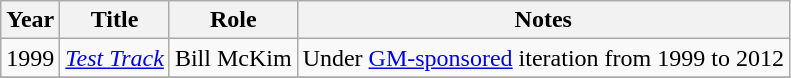<table class="wikitable">
<tr>
<th>Year</th>
<th>Title</th>
<th>Role</th>
<th>Notes</th>
</tr>
<tr>
<td>1999</td>
<td><em><a href='#'>Test Track</a></em></td>
<td>Bill McKim</td>
<td>Under <a href='#'>GM-sponsored</a> iteration from 1999 to 2012</td>
</tr>
<tr>
</tr>
</table>
